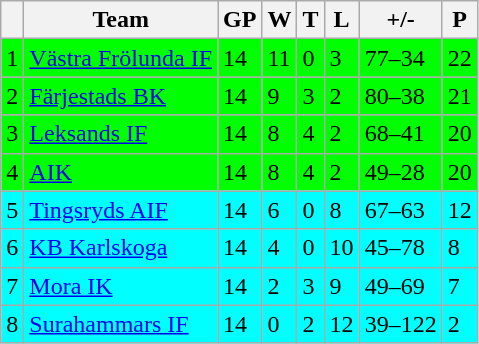<table class="wikitable">
<tr>
<th></th>
<th>Team</th>
<th>GP</th>
<th>W</th>
<th>T</th>
<th>L</th>
<th>+/-</th>
<th>P</th>
</tr>
<tr style="background:#00FF00">
<td>1</td>
<td><a href='#'>Västra Frölunda IF</a></td>
<td>14</td>
<td>11</td>
<td>0</td>
<td>3</td>
<td>77–34</td>
<td>22</td>
</tr>
<tr style="background:#00FF00">
<td>2</td>
<td><a href='#'>Färjestads BK</a></td>
<td>14</td>
<td>9</td>
<td>3</td>
<td>2</td>
<td>80–38</td>
<td>21</td>
</tr>
<tr style="background:#00FF00">
<td>3</td>
<td><a href='#'>Leksands IF</a></td>
<td>14</td>
<td>8</td>
<td>4</td>
<td>2</td>
<td>68–41</td>
<td>20</td>
</tr>
<tr style="background:#00FF00">
<td>4</td>
<td><a href='#'>AIK</a></td>
<td>14</td>
<td>8</td>
<td>4</td>
<td>2</td>
<td>49–28</td>
<td>20</td>
</tr>
<tr style="background:#00FFFF">
<td>5</td>
<td><a href='#'>Tingsryds AIF</a></td>
<td>14</td>
<td>6</td>
<td>0</td>
<td>8</td>
<td>67–63</td>
<td>12</td>
</tr>
<tr style="background:#00FFFF">
<td>6</td>
<td><a href='#'>KB Karlskoga</a></td>
<td>14</td>
<td>4</td>
<td>0</td>
<td>10</td>
<td>45–78</td>
<td>8</td>
</tr>
<tr style="background:#00FFFF">
<td>7</td>
<td><a href='#'>Mora IK</a></td>
<td>14</td>
<td>2</td>
<td>3</td>
<td>9</td>
<td>49–69</td>
<td>7</td>
</tr>
<tr style="background:#00FFFF">
<td>8</td>
<td><a href='#'>Surahammars IF</a></td>
<td>14</td>
<td>0</td>
<td>2</td>
<td>12</td>
<td>39–122</td>
<td>2</td>
</tr>
</table>
